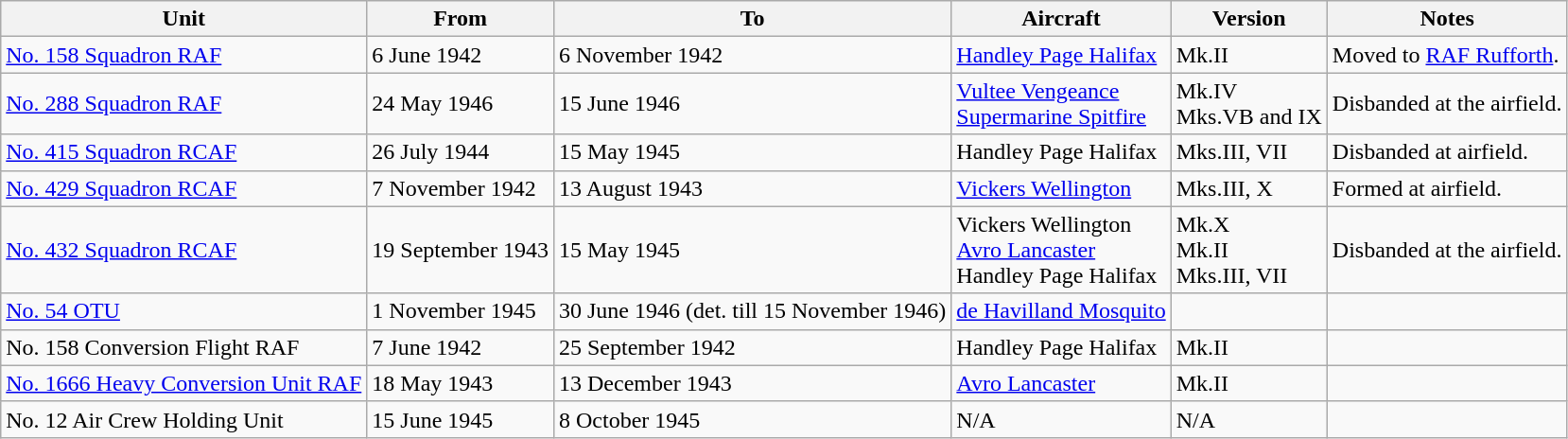<table class="wikitable sortable">
<tr>
<th>Unit</th>
<th>From</th>
<th>To</th>
<th>Aircraft</th>
<th>Version</th>
<th>Notes</th>
</tr>
<tr>
<td><a href='#'>No. 158 Squadron RAF</a></td>
<td>6 June 1942</td>
<td>6 November 1942</td>
<td><a href='#'>Handley Page Halifax</a></td>
<td>Mk.II</td>
<td>Moved to <a href='#'>RAF Rufforth</a>.</td>
</tr>
<tr>
<td><a href='#'>No. 288 Squadron RAF</a></td>
<td>24 May 1946</td>
<td>15 June 1946</td>
<td><a href='#'>Vultee Vengeance</a><br> <a href='#'>Supermarine Spitfire</a></td>
<td>Mk.IV<br> Mks.VB and IX</td>
<td>Disbanded at the airfield.</td>
</tr>
<tr>
<td><a href='#'>No. 415 Squadron RCAF</a></td>
<td>26 July 1944</td>
<td>15 May 1945</td>
<td>Handley Page Halifax</td>
<td>Mks.III, VII</td>
<td>Disbanded at airfield.</td>
</tr>
<tr>
<td><a href='#'>No. 429 Squadron RCAF</a></td>
<td>7 November 1942</td>
<td>13 August 1943</td>
<td><a href='#'>Vickers Wellington</a></td>
<td>Mks.III, X</td>
<td>Formed at airfield.</td>
</tr>
<tr>
<td><a href='#'>No. 432 Squadron RCAF</a></td>
<td>19 September 1943</td>
<td>15 May 1945</td>
<td>Vickers Wellington<br> <a href='#'>Avro Lancaster</a><br> Handley Page Halifax</td>
<td>Mk.X<br> Mk.II<br> Mks.III, VII</td>
<td>Disbanded at the airfield.</td>
</tr>
<tr>
<td><a href='#'>No. 54 OTU</a></td>
<td>1 November 1945</td>
<td>30 June 1946 (det. till 15 November 1946)</td>
<td><a href='#'>de Havilland Mosquito</a></td>
<td></td>
<td></td>
</tr>
<tr>
<td>No. 158 Conversion Flight RAF</td>
<td>7 June 1942</td>
<td>25 September 1942</td>
<td>Handley Page Halifax</td>
<td>Mk.II</td>
<td></td>
</tr>
<tr>
<td><a href='#'>No. 1666 Heavy Conversion Unit RAF</a></td>
<td>18 May 1943</td>
<td>13 December 1943</td>
<td><a href='#'>Avro Lancaster</a></td>
<td>Mk.II</td>
<td></td>
</tr>
<tr>
<td>No. 12 Air Crew Holding Unit</td>
<td>15 June 1945</td>
<td>8 October 1945</td>
<td>N/A</td>
<td>N/A</td>
<td></td>
</tr>
</table>
